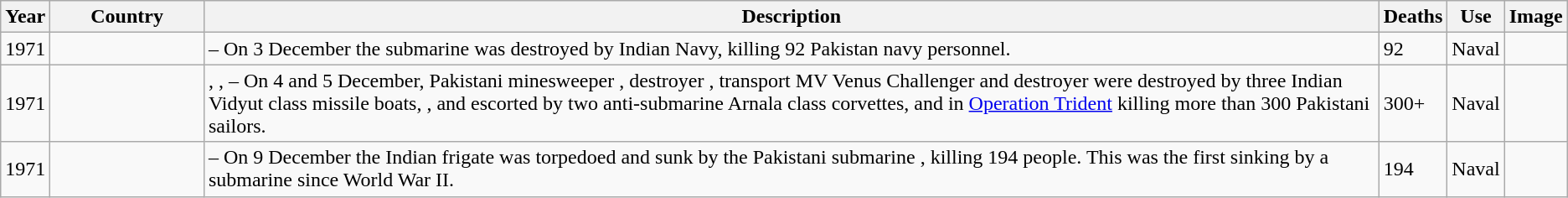<table class="wikitable sortable" style="display: inline-table">
<tr>
<th data-sort-type="number">Year</th>
<th width="115px">Country</th>
<th class="unsortable">Description</th>
<th data-sort-type="number">Deaths</th>
<th>Use</th>
<th class="unsortable">Image</th>
</tr>
<tr>
<td>1971</td>
<td></td>
<td> – On 3 December the submarine was destroyed by Indian Navy, killing 92 Pakistan navy personnel.</td>
<td>92</td>
<td>Naval</td>
<td></td>
</tr>
<tr>
<td>1971</td>
<td></td>
<td>, ,  – On 4 and 5 December, Pakistani minesweeper , destroyer , transport MV Venus Challenger and destroyer  were destroyed by three Indian Vidyut class missile boats, ,  and  escorted by two anti-submarine Arnala class corvettes,  and  in <a href='#'>Operation Trident</a> killing more than 300 Pakistani sailors.</td>
<td>300+</td>
<td>Naval</td>
<td></td>
</tr>
<tr>
<td>1971</td>
<td></td>
<td> – On 9 December the Indian frigate was torpedoed and sunk by the Pakistani submarine , killing 194 people. This was the first sinking by a submarine since World War II.</td>
<td>194</td>
<td>Naval</td>
<td></td>
</tr>
</table>
